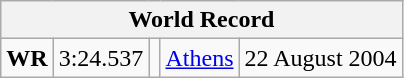<table class="wikitable">
<tr>
<th colspan=5>World Record</th>
</tr>
<tr>
<td><strong>WR</strong></td>
<td>3:24.537</td>
<td></td>
<td><a href='#'>Athens</a> </td>
<td>22 August 2004</td>
</tr>
</table>
